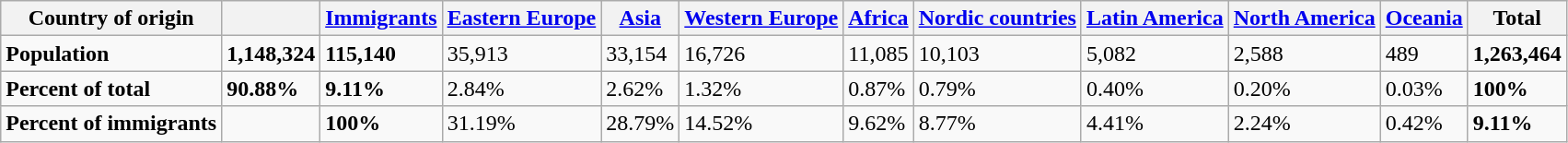<table class="wikitable">
<tr>
<th><strong>Country of origin</strong></th>
<th></th>
<th><a href='#'>Immigrants</a></th>
<th><a href='#'>Eastern Europe</a></th>
<th><a href='#'>Asia</a></th>
<th><a href='#'>Western Europe</a></th>
<th><a href='#'>Africa</a></th>
<th><a href='#'>Nordic countries</a></th>
<th><a href='#'>Latin America</a></th>
<th><a href='#'>North America</a></th>
<th><a href='#'>Oceania</a></th>
<th>Total</th>
</tr>
<tr>
<td><strong>Population</strong> </td>
<td><strong>1,148,324</strong></td>
<td><strong>115,140</strong></td>
<td>35,913</td>
<td>33,154</td>
<td>16,726</td>
<td>11,085</td>
<td>10,103</td>
<td>5,082</td>
<td>2,588</td>
<td>489</td>
<td><strong>1,263,464</strong></td>
</tr>
<tr>
<td><strong>Percent of total</strong></td>
<td><strong>90.88%</strong></td>
<td><strong>9.11%</strong></td>
<td>2.84%</td>
<td>2.62%</td>
<td>1.32%</td>
<td>0.87%</td>
<td>0.79%</td>
<td>0.40%</td>
<td>0.20%</td>
<td>0.03%</td>
<td><strong>100%</strong></td>
</tr>
<tr>
<td><strong>Percent of immigrants</strong></td>
<td></td>
<td><strong>100%</strong></td>
<td>31.19%</td>
<td>28.79%</td>
<td>14.52%</td>
<td>9.62%</td>
<td>8.77%</td>
<td>4.41%</td>
<td>2.24%</td>
<td>0.42%</td>
<td><strong>9.11%</strong></td>
</tr>
</table>
